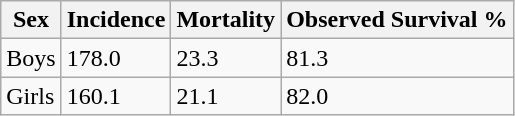<table class="wikitable">
<tr>
<th>Sex</th>
<th>Incidence</th>
<th>Mortality</th>
<th>Observed Survival %</th>
</tr>
<tr>
<td>Boys</td>
<td>178.0</td>
<td>23.3</td>
<td>81.3</td>
</tr>
<tr>
<td>Girls</td>
<td>160.1</td>
<td>21.1</td>
<td>82.0</td>
</tr>
</table>
